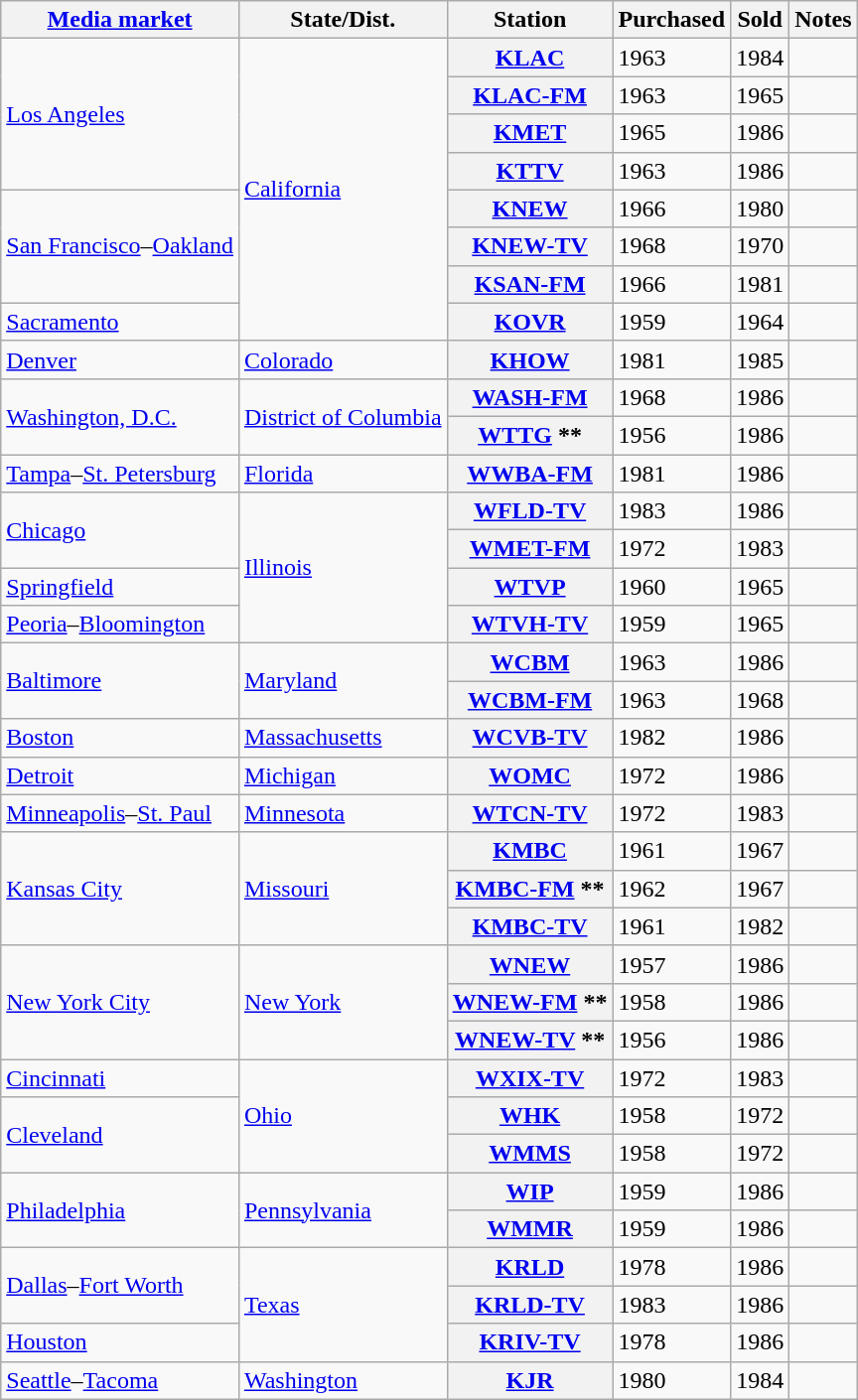<table class="wikitable sortable">
<tr>
<th scope="col"><a href='#'>Media market</a></th>
<th scope="col">State/Dist.</th>
<th scope="col">Station</th>
<th scope="col">Purchased</th>
<th scope="col">Sold</th>
<th scope="col" class="unsortable">Notes</th>
</tr>
<tr>
<td rowspan="4"><a href='#'>Los Angeles</a></td>
<td rowspan="8"><a href='#'>California</a></td>
<th scope="row"><a href='#'>KLAC</a></th>
<td>1963</td>
<td>1984</td>
<td></td>
</tr>
<tr>
<th scope="row"><a href='#'>KLAC-FM</a></th>
<td>1963</td>
<td>1965</td>
<td></td>
</tr>
<tr>
<th scope="row"><a href='#'>KMET</a></th>
<td>1965</td>
<td>1986</td>
<td></td>
</tr>
<tr>
<th scope="row"><a href='#'>KTTV</a></th>
<td>1963</td>
<td>1986</td>
<td></td>
</tr>
<tr>
<td rowspan="3"><a href='#'>San Francisco</a>–<a href='#'>Oakland</a></td>
<th scope="row"><a href='#'>KNEW</a></th>
<td>1966</td>
<td>1980</td>
<td></td>
</tr>
<tr>
<th scope="row"><a href='#'>KNEW-TV</a></th>
<td>1968</td>
<td>1970</td>
<td></td>
</tr>
<tr>
<th scope="row"><a href='#'>KSAN-FM</a></th>
<td>1966</td>
<td>1981</td>
<td></td>
</tr>
<tr>
<td><a href='#'>Sacramento</a></td>
<th scope="row"><a href='#'>KOVR</a></th>
<td>1959</td>
<td>1964</td>
<td></td>
</tr>
<tr>
<td><a href='#'>Denver</a></td>
<td><a href='#'>Colorado</a></td>
<th scope="row"><a href='#'>KHOW</a></th>
<td>1981</td>
<td>1985</td>
<td></td>
</tr>
<tr>
<td rowspan="2"><a href='#'>Washington, D.C.</a></td>
<td rowspan="2"><a href='#'>District of Columbia</a></td>
<th scope="row"><a href='#'>WASH-FM</a></th>
<td>1968</td>
<td>1986</td>
<td></td>
</tr>
<tr>
<th scope="row"><a href='#'>WTTG</a> **</th>
<td>1956</td>
<td>1986</td>
<td></td>
</tr>
<tr>
<td><a href='#'>Tampa</a>–<a href='#'>St. Petersburg</a></td>
<td><a href='#'>Florida</a></td>
<th scope="row"><a href='#'>WWBA-FM</a></th>
<td>1981</td>
<td>1986</td>
<td></td>
</tr>
<tr>
<td rowspan="2"><a href='#'>Chicago</a></td>
<td rowspan="4"><a href='#'>Illinois</a></td>
<th scope="row"><a href='#'>WFLD-TV</a></th>
<td>1983</td>
<td>1986</td>
<td></td>
</tr>
<tr>
<th scope="row"><a href='#'>WMET-FM</a></th>
<td>1972</td>
<td>1983</td>
<td></td>
</tr>
<tr>
<td><a href='#'>Springfield</a></td>
<th scope="row"><a href='#'>WTVP</a></th>
<td>1960</td>
<td>1965</td>
<td></td>
</tr>
<tr>
<td><a href='#'>Peoria</a>–<a href='#'>Bloomington</a></td>
<th scope="row"><a href='#'>WTVH-TV</a></th>
<td>1959</td>
<td>1965</td>
<td></td>
</tr>
<tr>
<td rowspan="2"><a href='#'>Baltimore</a></td>
<td rowspan="2"><a href='#'>Maryland</a></td>
<th scope="row"><a href='#'>WCBM</a></th>
<td>1963</td>
<td>1986</td>
<td></td>
</tr>
<tr>
<th scope="row"><a href='#'>WCBM-FM</a></th>
<td>1963</td>
<td>1968</td>
<td></td>
</tr>
<tr>
<td><a href='#'>Boston</a></td>
<td><a href='#'>Massachusetts</a></td>
<th scope="row"><a href='#'>WCVB-TV</a></th>
<td>1982</td>
<td>1986</td>
<td></td>
</tr>
<tr>
<td><a href='#'>Detroit</a></td>
<td><a href='#'>Michigan</a></td>
<th scope="row"><a href='#'>WOMC</a></th>
<td>1972</td>
<td>1986</td>
<td></td>
</tr>
<tr>
<td><a href='#'>Minneapolis</a>–<a href='#'>St. Paul</a></td>
<td><a href='#'>Minnesota</a></td>
<th scope="row"><a href='#'>WTCN-TV</a></th>
<td>1972</td>
<td>1983</td>
<td></td>
</tr>
<tr>
<td rowspan="3"><a href='#'>Kansas City</a></td>
<td rowspan="3"><a href='#'>Missouri</a></td>
<th scope="row"><a href='#'>KMBC</a></th>
<td>1961</td>
<td>1967</td>
<td></td>
</tr>
<tr>
<th scope="row"><a href='#'>KMBC-FM</a> **</th>
<td>1962</td>
<td>1967</td>
<td></td>
</tr>
<tr>
<th scope="row"><a href='#'>KMBC-TV</a></th>
<td>1961</td>
<td>1982</td>
<td></td>
</tr>
<tr>
<td rowspan="3"><a href='#'>New York City</a></td>
<td rowspan="3"><a href='#'>New York</a></td>
<th scope="row"><a href='#'>WNEW</a></th>
<td>1957</td>
<td>1986</td>
<td></td>
</tr>
<tr>
<th scope="row"><a href='#'>WNEW-FM</a> **</th>
<td>1958</td>
<td>1986</td>
<td></td>
</tr>
<tr>
<th scope="row"><a href='#'>WNEW-TV</a> **</th>
<td>1956</td>
<td>1986</td>
<td></td>
</tr>
<tr>
<td><a href='#'>Cincinnati</a></td>
<td rowspan="3"><a href='#'>Ohio</a></td>
<th scope="row"><a href='#'>WXIX-TV</a></th>
<td>1972</td>
<td>1983</td>
<td></td>
</tr>
<tr>
<td rowspan="2"><a href='#'>Cleveland</a></td>
<th scope="row"><a href='#'>WHK</a></th>
<td>1958</td>
<td>1972</td>
<td></td>
</tr>
<tr>
<th scope="row"><a href='#'>WMMS</a></th>
<td>1958</td>
<td>1972</td>
<td></td>
</tr>
<tr>
<td rowspan="2"><a href='#'>Philadelphia</a></td>
<td rowspan="2"><a href='#'>Pennsylvania</a></td>
<th scope="row"><a href='#'>WIP</a></th>
<td>1959</td>
<td>1986</td>
<td></td>
</tr>
<tr>
<th scope="row"><a href='#'>WMMR</a></th>
<td>1959</td>
<td>1986</td>
<td></td>
</tr>
<tr>
<td rowspan="2"><a href='#'>Dallas</a>–<a href='#'>Fort Worth</a></td>
<td rowspan="3"><a href='#'>Texas</a></td>
<th scope="row"><a href='#'>KRLD</a></th>
<td>1978</td>
<td>1986</td>
<td></td>
</tr>
<tr>
<th scope="row"><a href='#'>KRLD-TV</a></th>
<td>1983</td>
<td>1986</td>
<td></td>
</tr>
<tr>
<td><a href='#'>Houston</a></td>
<th scope="row"><a href='#'>KRIV-TV</a></th>
<td>1978</td>
<td>1986</td>
<td></td>
</tr>
<tr>
<td><a href='#'>Seattle</a>–<a href='#'>Tacoma</a></td>
<td><a href='#'>Washington</a></td>
<th scope="row"><a href='#'>KJR</a></th>
<td>1980</td>
<td>1984</td>
<td></td>
</tr>
</table>
